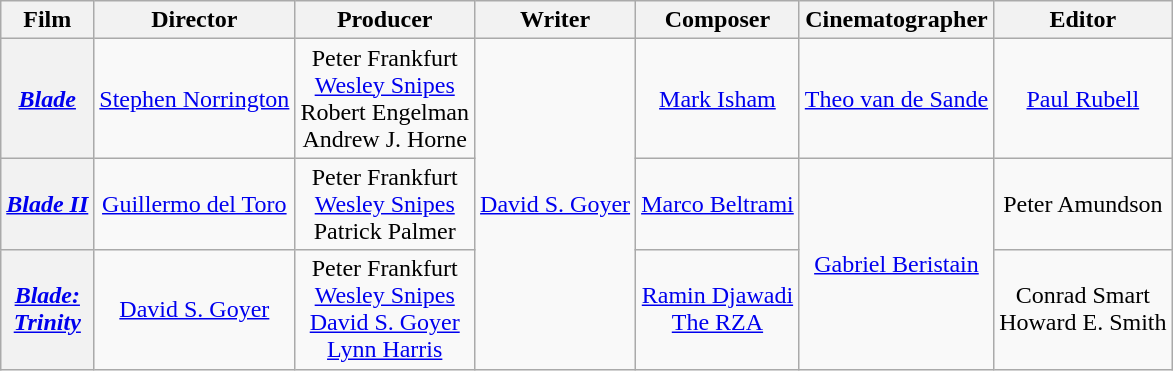<table class="wikitable sortable" style="text-align:center;">
<tr>
<th style="text-align:center;">Film</th>
<th style="text-align:center;">Director</th>
<th style="text-align:center;">Producer</th>
<th style="text-align:center;">Writer</th>
<th style="text-align:center;">Composer</th>
<th style="text-align:center;">Cinematographer</th>
<th style="text-align:center;">Editor</th>
</tr>
<tr>
<th scope="row"><em><a href='#'>Blade</a></em></th>
<td style="text-align:center;"><a href='#'>Stephen Norrington</a></td>
<td style="text-align:center;">Peter Frankfurt<br><a href='#'>Wesley Snipes</a><br>Robert Engelman<br>Andrew J. Horne</td>
<td rowspan="3" style="text-align:center;"><a href='#'>David S. Goyer</a></td>
<td style="text-align:center;"><a href='#'>Mark Isham</a></td>
<td style="text-align:center;"><a href='#'>Theo van de Sande</a></td>
<td style="text-align:center;"><a href='#'>Paul Rubell</a></td>
</tr>
<tr>
<th scope="row"><em><a href='#'>Blade II</a></em></th>
<td style="text-align:center;"><a href='#'>Guillermo del Toro</a></td>
<td style="text-align:center;">Peter Frankfurt<br><a href='#'>Wesley Snipes</a><br>Patrick Palmer</td>
<td style="text-align:center;"><a href='#'>Marco Beltrami</a></td>
<td rowspan="2" style="text-align:center;"><a href='#'>Gabriel Beristain</a></td>
<td style="text-align:center;">Peter Amundson</td>
</tr>
<tr>
<th scope="row"><em><a href='#'>Blade:<br> Trinity</a></em></th>
<td style="text-align:center;"><a href='#'>David S. Goyer</a></td>
<td style="text-align:center;">Peter Frankfurt<br><a href='#'>Wesley Snipes</a><br><a href='#'>David S. Goyer</a><br><a href='#'>Lynn Harris</a></td>
<td style="text-align:center;"><a href='#'>Ramin Djawadi</a><br><a href='#'>The RZA</a></td>
<td style="text-align:center;">Conrad Smart<br>Howard E. Smith</td>
</tr>
</table>
